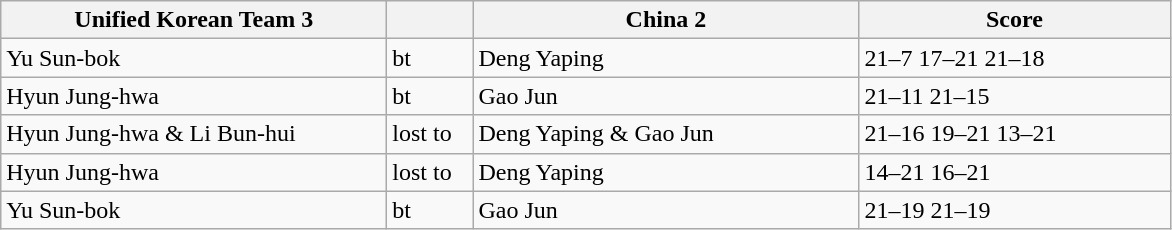<table class="wikitable">
<tr>
<th width=250> Unified Korean Team 3</th>
<th width=50></th>
<th width=250> China 2</th>
<th width=200>Score</th>
</tr>
<tr>
<td>Yu Sun-bok</td>
<td>bt</td>
<td>Deng Yaping</td>
<td>21–7 17–21 21–18</td>
</tr>
<tr>
<td>Hyun Jung-hwa</td>
<td>bt</td>
<td>Gao Jun</td>
<td>21–11 21–15</td>
</tr>
<tr>
<td>Hyun Jung-hwa & Li Bun-hui</td>
<td>lost to</td>
<td>Deng Yaping & Gao Jun</td>
<td>21–16 19–21 13–21</td>
</tr>
<tr>
<td>Hyun Jung-hwa</td>
<td>lost to</td>
<td>Deng Yaping</td>
<td>14–21 16–21</td>
</tr>
<tr>
<td>Yu Sun-bok</td>
<td>bt</td>
<td>Gao Jun</td>
<td>21–19 21–19</td>
</tr>
</table>
